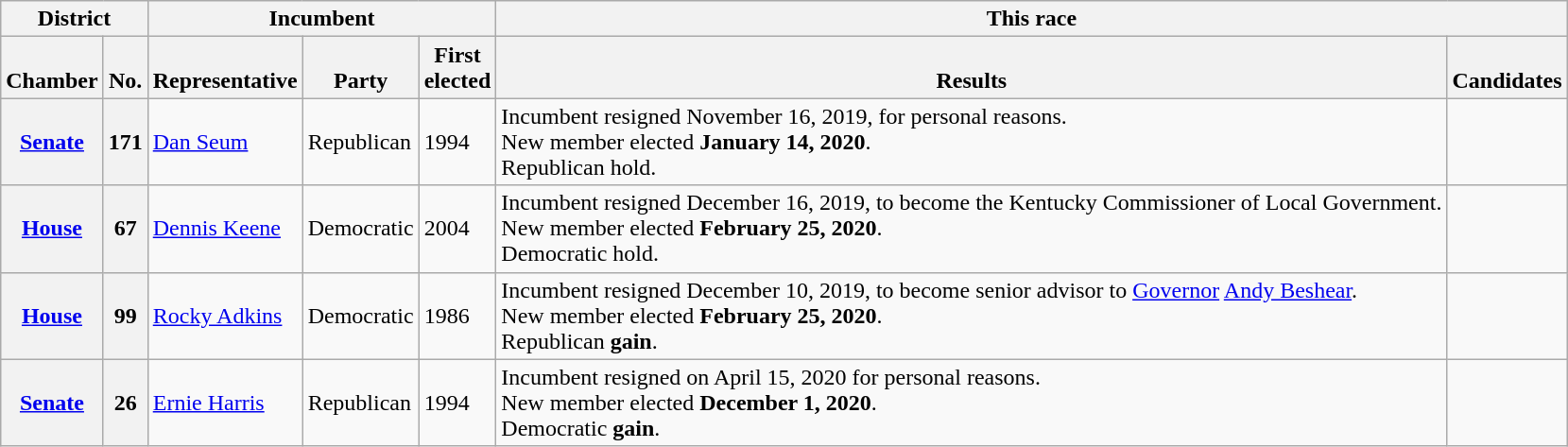<table class="wikitable sortable">
<tr valign=bottom>
<th colspan="2">District</th>
<th colspan="3">Incumbent</th>
<th colspan="2">This race</th>
</tr>
<tr valign=bottom>
<th>Chamber</th>
<th>No.</th>
<th>Representative</th>
<th>Party</th>
<th>First<br>elected</th>
<th>Results</th>
<th>Candidates</th>
</tr>
<tr>
<th><a href='#'>Senate</a></th>
<th>171</th>
<td><a href='#'>Dan Seum</a></td>
<td>Republican</td>
<td>1994</td>
<td>Incumbent resigned November 16, 2019, for personal reasons.<br>New member elected <strong>January 14, 2020</strong>.<br>Republican hold.</td>
<td nowrap></td>
</tr>
<tr>
<th><a href='#'>House</a></th>
<th>67</th>
<td><a href='#'>Dennis Keene</a></td>
<td>Democratic</td>
<td>2004</td>
<td>Incumbent resigned December 16, 2019, to become the Kentucky Commissioner of Local Government.<br>New member elected <strong>February 25, 2020</strong>.<br>Democratic hold.</td>
<td nowrap></td>
</tr>
<tr>
<th><a href='#'>House</a></th>
<th>99</th>
<td><a href='#'>Rocky Adkins</a></td>
<td>Democratic</td>
<td>1986</td>
<td>Incumbent resigned December 10, 2019, to become senior advisor to <a href='#'>Governor</a> <a href='#'>Andy Beshear</a>.<br>New member elected <strong>February 25, 2020</strong>.<br>Republican <strong>gain</strong>.</td>
<td nowrap></td>
</tr>
<tr>
<th><a href='#'>Senate</a></th>
<th>26</th>
<td><a href='#'>Ernie Harris</a></td>
<td>Republican</td>
<td>1994</td>
<td>Incumbent resigned on April 15, 2020 for personal reasons.<br>New member elected <strong>December 1, 2020</strong>.<br>Democratic <strong>gain</strong>.</td>
<td nowrap></td>
</tr>
</table>
